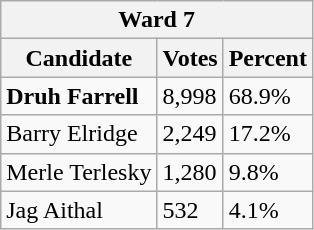<table class="wikitable">
<tr>
<th colspan="3">Ward 7</th>
</tr>
<tr>
<th>Candidate</th>
<th>Votes</th>
<th>Percent</th>
</tr>
<tr>
<td><strong>Druh Farrell</strong></td>
<td>8,998</td>
<td>68.9%</td>
</tr>
<tr>
<td>Barry Elridge</td>
<td>2,249</td>
<td>17.2%</td>
</tr>
<tr>
<td>Merle Terlesky</td>
<td>1,280</td>
<td>9.8%</td>
</tr>
<tr>
<td>Jag Aithal</td>
<td>532</td>
<td>4.1%</td>
</tr>
</table>
